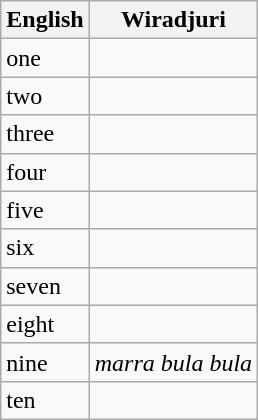<table class="wikitable">
<tr>
<th>English</th>
<th>Wiradjuri</th>
</tr>
<tr>
<td>one</td>
<td></td>
</tr>
<tr>
<td>two</td>
<td></td>
</tr>
<tr>
<td>three</td>
<td></td>
</tr>
<tr>
<td>four</td>
<td></td>
</tr>
<tr>
<td>five</td>
<td></td>
</tr>
<tr>
<td>six</td>
<td></td>
</tr>
<tr>
<td>seven</td>
<td></td>
</tr>
<tr>
<td>eight</td>
<td></td>
</tr>
<tr>
<td>nine</td>
<td><em>marra bula bula</em></td>
</tr>
<tr>
<td>ten</td>
<td></td>
</tr>
</table>
